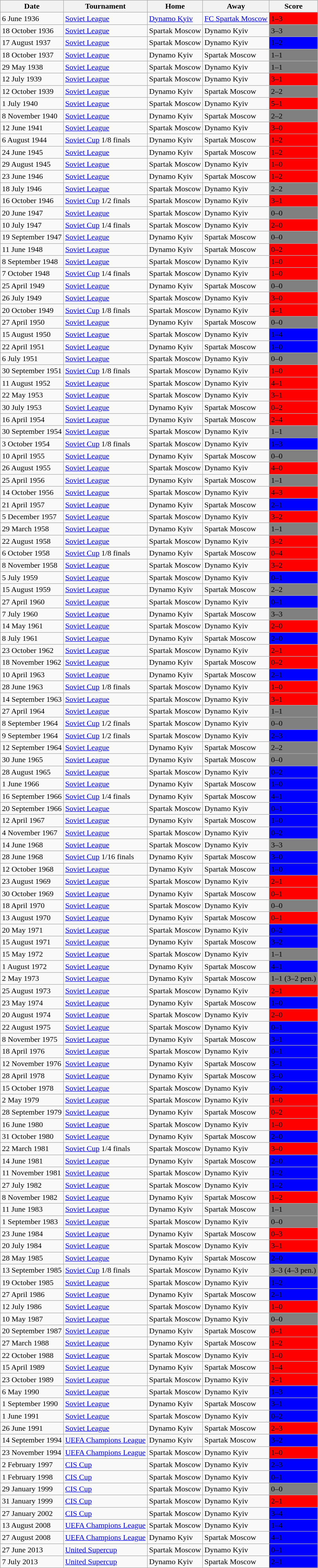<table class="wikitable" style="text-align–center">
<tr>
<th>Date</th>
<th>Tournament</th>
<th>Home</th>
<th>Away</th>
<th>Score</th>
</tr>
<tr>
<td>6 June 1936</td>
<td><a href='#'>Soviet League</a></td>
<td><a href='#'>Dynamo Kyiv</a></td>
<td><a href='#'>FC Spartak Moscow</a></td>
<td bgcolor=FF0000>1–3</td>
</tr>
<tr>
<td>18 October 1936</td>
<td><a href='#'>Soviet League</a></td>
<td>Spartak Moscow</td>
<td>Dynamo Kyiv</td>
<td bgcolor=808080>3–3</td>
</tr>
<tr>
<td>17 August 1937</td>
<td><a href='#'>Soviet League</a></td>
<td>Spartak Moscow</td>
<td>Dynamo Kyiv</td>
<td bgcolor=0000FF>1–2</td>
</tr>
<tr>
<td>18 October 1937</td>
<td><a href='#'>Soviet League</a></td>
<td>Dynamo Kyiv</td>
<td>Spartak Moscow</td>
<td bgcolor=808080>1–1</td>
</tr>
<tr>
<td>29 May 1938</td>
<td><a href='#'>Soviet League</a></td>
<td>Spartak Moscow</td>
<td>Dynamo Kyiv</td>
<td bgcolor=808080>1–1</td>
</tr>
<tr>
<td>12 July 1939</td>
<td><a href='#'>Soviet League</a></td>
<td>Spartak Moscow</td>
<td>Dynamo Kyiv</td>
<td bgcolor=FF0000>3–1</td>
</tr>
<tr>
<td>12 October 1939</td>
<td><a href='#'>Soviet League</a></td>
<td>Dynamo Kyiv</td>
<td>Spartak Moscow</td>
<td bgcolor=808080>2–2</td>
</tr>
<tr>
<td>1 July 1940</td>
<td><a href='#'>Soviet League</a></td>
<td>Spartak Moscow</td>
<td>Dynamo Kyiv</td>
<td bgcolor=FF0000>5–1</td>
</tr>
<tr>
<td>8 November 1940</td>
<td><a href='#'>Soviet League</a></td>
<td>Dynamo Kyiv</td>
<td>Spartak Moscow</td>
<td bgcolor=808080>2–2</td>
</tr>
<tr>
<td>12 June 1941</td>
<td><a href='#'>Soviet League</a></td>
<td>Spartak Moscow</td>
<td>Dynamo Kyiv</td>
<td bgcolor=FF0000>3–0</td>
</tr>
<tr>
<td>6 August 1944</td>
<td><a href='#'>Soviet Cup</a> 1/8 finals</td>
<td>Dynamo Kyiv</td>
<td>Spartak Moscow</td>
<td bgcolor=FF0000>1–2</td>
</tr>
<tr>
<td>24 June 1945</td>
<td><a href='#'>Soviet League</a></td>
<td>Dynamo Kyiv</td>
<td>Spartak Moscow</td>
<td bgcolor=FF0000>1–2</td>
</tr>
<tr>
<td>29 August 1945</td>
<td><a href='#'>Soviet League</a></td>
<td>Spartak Moscow</td>
<td>Dynamo Kyiv</td>
<td bgcolor=FF0000>1–0</td>
</tr>
<tr>
<td>23 June 1946</td>
<td><a href='#'>Soviet League</a></td>
<td>Dynamo Kyiv</td>
<td>Spartak Moscow</td>
<td bgcolor=FF0000>1–2</td>
</tr>
<tr>
<td>18 July 1946</td>
<td><a href='#'>Soviet League</a></td>
<td>Spartak Moscow</td>
<td>Dynamo Kyiv</td>
<td bgcolor=808080>2–2</td>
</tr>
<tr>
<td>16 October 1946</td>
<td><a href='#'>Soviet Cup</a> 1/2 finals</td>
<td>Spartak Moscow</td>
<td>Dynamo Kyiv</td>
<td bgcolor=FF0000>3–1</td>
</tr>
<tr>
<td>20 June 1947</td>
<td><a href='#'>Soviet League</a></td>
<td>Spartak Moscow</td>
<td>Dynamo Kyiv</td>
<td bgcolor=808080>0–0</td>
</tr>
<tr>
<td>10 July 1947</td>
<td><a href='#'>Soviet Cup</a> 1/4 finals</td>
<td>Spartak Moscow</td>
<td>Dynamo Kyiv</td>
<td bgcolor=FF0000>2–0</td>
</tr>
<tr>
<td>19 September 1947</td>
<td><a href='#'>Soviet League</a></td>
<td>Dynamo Kyiv</td>
<td>Spartak Moscow</td>
<td bgcolor=808080>0–0</td>
</tr>
<tr>
<td>11 June 1948</td>
<td><a href='#'>Soviet League</a></td>
<td>Dynamo Kyiv</td>
<td>Spartak Moscow</td>
<td bgcolor=FF0000>0–2</td>
</tr>
<tr>
<td>8 September 1948</td>
<td><a href='#'>Soviet League</a></td>
<td>Spartak Moscow</td>
<td>Dynamo Kyiv</td>
<td bgcolor=FF0000>1–0</td>
</tr>
<tr>
<td>7 October 1948</td>
<td><a href='#'>Soviet Cup</a> 1/4 finals</td>
<td>Spartak Moscow</td>
<td>Dynamo Kyiv</td>
<td bgcolor=FF0000>1–0</td>
</tr>
<tr>
<td>25 April 1949</td>
<td><a href='#'>Soviet League</a></td>
<td>Dynamo Kyiv</td>
<td>Spartak Moscow</td>
<td bgcolor=808080>0–0</td>
</tr>
<tr>
<td>26 July 1949</td>
<td><a href='#'>Soviet League</a></td>
<td>Spartak Moscow</td>
<td>Dynamo Kyiv</td>
<td bgcolor=FF0000>3–0</td>
</tr>
<tr>
<td>20 October 1949</td>
<td><a href='#'>Soviet Cup</a> 1/8 finals</td>
<td>Spartak Moscow</td>
<td>Dynamo Kyiv</td>
<td bgcolor=FF0000>4–1</td>
</tr>
<tr>
<td>27 April 1950</td>
<td><a href='#'>Soviet League</a></td>
<td>Dynamo Kyiv</td>
<td>Spartak Moscow</td>
<td bgcolor=808080>0–0</td>
</tr>
<tr>
<td>15 August 1950</td>
<td><a href='#'>Soviet League</a></td>
<td>Spartak Moscow</td>
<td>Dynamo Kyiv</td>
<td bgcolor=0000FF>1–4</td>
</tr>
<tr>
<td>22 April 1951</td>
<td><a href='#'>Soviet League</a></td>
<td>Dynamo Kyiv</td>
<td>Spartak Moscow</td>
<td bgcolor=0000FF>1–0</td>
</tr>
<tr>
<td>6 July 1951</td>
<td><a href='#'>Soviet League</a></td>
<td>Spartak Moscow</td>
<td>Dynamo Kyiv</td>
<td bgcolor=808080>0–0</td>
</tr>
<tr>
<td>30 September 1951</td>
<td><a href='#'>Soviet Cup</a> 1/8 finals</td>
<td>Spartak Moscow</td>
<td>Dynamo Kyiv</td>
<td bgcolor=FF0000>1–0</td>
</tr>
<tr>
<td>11 August 1952</td>
<td><a href='#'>Soviet League</a></td>
<td>Spartak Moscow</td>
<td>Dynamo Kyiv</td>
<td bgcolor=FF0000>4–1</td>
</tr>
<tr>
<td>22 May 1953</td>
<td><a href='#'>Soviet League</a></td>
<td>Spartak Moscow</td>
<td>Dynamo Kyiv</td>
<td bgcolor=FF0000>3–1</td>
</tr>
<tr>
<td>30 July 1953</td>
<td><a href='#'>Soviet League</a></td>
<td>Dynamo Kyiv</td>
<td>Spartak Moscow</td>
<td bgcolor=FF0000>0–2</td>
</tr>
<tr>
<td>16 April 1954</td>
<td><a href='#'>Soviet League</a></td>
<td>Dynamo Kyiv</td>
<td>Spartak Moscow</td>
<td bgcolor=FF0000>2–4</td>
</tr>
<tr>
<td>30 September 1954</td>
<td><a href='#'>Soviet League</a></td>
<td>Spartak Moscow</td>
<td>Dynamo Kyiv</td>
<td bgcolor=808080>1–1</td>
</tr>
<tr>
<td>3 October 1954</td>
<td><a href='#'>Soviet Cup</a> 1/8 finals</td>
<td>Spartak Moscow</td>
<td>Dynamo Kyiv</td>
<td bgcolor=0000FF>1–3</td>
</tr>
<tr>
<td>10 April 1955</td>
<td><a href='#'>Soviet League</a></td>
<td>Dynamo Kyiv</td>
<td>Spartak Moscow</td>
<td bgcolor=808080>0–0</td>
</tr>
<tr>
<td>26 August 1955</td>
<td><a href='#'>Soviet League</a></td>
<td>Spartak Moscow</td>
<td>Dynamo Kyiv</td>
<td bgcolor=FF0000>4–0</td>
</tr>
<tr>
<td>25 April 1956</td>
<td><a href='#'>Soviet League</a></td>
<td>Dynamo Kyiv</td>
<td>Spartak Moscow</td>
<td bgcolor=808080>1–1</td>
</tr>
<tr>
<td>14 October 1956</td>
<td><a href='#'>Soviet League</a></td>
<td>Spartak Moscow</td>
<td>Dynamo Kyiv</td>
<td bgcolor=FF0000>4–3</td>
</tr>
<tr>
<td>21 April 1957</td>
<td><a href='#'>Soviet League</a></td>
<td>Dynamo Kyiv</td>
<td>Spartak Moscow</td>
<td bgcolor=0000FF>2–1</td>
</tr>
<tr>
<td>5 December 1957</td>
<td><a href='#'>Soviet League</a></td>
<td>Spartak Moscow</td>
<td>Dynamo Kyiv</td>
<td bgcolor=FF0000>3–2</td>
</tr>
<tr>
<td>29 March 1958</td>
<td><a href='#'>Soviet League</a></td>
<td>Dynamo Kyiv</td>
<td>Spartak Moscow</td>
<td bgcolor=808080>1–1</td>
</tr>
<tr>
<td>22 August 1958</td>
<td><a href='#'>Soviet League</a></td>
<td>Spartak Moscow</td>
<td>Dynamo Kyiv</td>
<td bgcolor=FF0000>3–2</td>
</tr>
<tr>
<td>6 October 1958</td>
<td><a href='#'>Soviet Cup</a> 1/8 finals</td>
<td>Dynamo Kyiv</td>
<td>Spartak Moscow</td>
<td bgcolor=FF0000>0–4</td>
</tr>
<tr>
<td>8 November 1958</td>
<td><a href='#'>Soviet League</a></td>
<td>Spartak Moscow</td>
<td>Dynamo Kyiv</td>
<td bgcolor=FF0000>3–2</td>
</tr>
<tr>
<td>5 July 1959</td>
<td><a href='#'>Soviet League</a></td>
<td>Spartak Moscow</td>
<td>Dynamo Kyiv</td>
<td bgcolor=0000FF>0–1</td>
</tr>
<tr>
<td>15 August 1959</td>
<td><a href='#'>Soviet League</a></td>
<td>Dynamo Kyiv</td>
<td>Spartak Moscow</td>
<td bgcolor=808080>2–2</td>
</tr>
<tr>
<td>27 April 1960</td>
<td><a href='#'>Soviet League</a></td>
<td>Spartak Moscow</td>
<td>Dynamo Kyiv</td>
<td bgcolor=0000FF>0–1</td>
</tr>
<tr>
<td>7 July 1960</td>
<td><a href='#'>Soviet League</a></td>
<td>Dynamo Kyiv</td>
<td>Spartak Moscow</td>
<td bgcolor=808080>3–3</td>
</tr>
<tr>
<td>14 May 1961</td>
<td><a href='#'>Soviet League</a></td>
<td>Spartak Moscow</td>
<td>Dynamo Kyiv</td>
<td bgcolor=FF0000>2–0</td>
</tr>
<tr>
<td>8 July 1961</td>
<td><a href='#'>Soviet League</a></td>
<td>Dynamo Kyiv</td>
<td>Spartak Moscow</td>
<td bgcolor=0000FF>2–0</td>
</tr>
<tr>
<td>23 October 1962</td>
<td><a href='#'>Soviet League</a></td>
<td>Spartak Moscow</td>
<td>Dynamo Kyiv</td>
<td bgcolor=FF0000>2–1</td>
</tr>
<tr>
<td>18 November 1962</td>
<td><a href='#'>Soviet League</a></td>
<td>Dynamo Kyiv</td>
<td>Spartak Moscow</td>
<td bgcolor=FF0000>0–2</td>
</tr>
<tr>
<td>10 April 1963</td>
<td><a href='#'>Soviet League</a></td>
<td>Dynamo Kyiv</td>
<td>Spartak Moscow</td>
<td bgcolor=0000FF>2–1</td>
</tr>
<tr>
<td>28 June 1963</td>
<td><a href='#'>Soviet Cup</a> 1/8 finals</td>
<td>Spartak Moscow</td>
<td>Dynamo Kyiv</td>
<td bgcolor=FF0000>1–0</td>
</tr>
<tr>
<td>14 September 1963</td>
<td><a href='#'>Soviet League</a></td>
<td>Spartak Moscow</td>
<td>Dynamo Kyiv</td>
<td bgcolor=FF0000>3–1</td>
</tr>
<tr>
<td>27 April 1964</td>
<td><a href='#'>Soviet League</a></td>
<td>Spartak Moscow</td>
<td>Dynamo Kyiv</td>
<td bgcolor=808080>1–1</td>
</tr>
<tr>
<td>8 September 1964</td>
<td><a href='#'>Soviet Cup</a> 1/2 finals</td>
<td>Spartak Moscow</td>
<td>Dynamo Kyiv</td>
<td bgcolor=808080>0–0</td>
</tr>
<tr>
<td>9 September 1964</td>
<td><a href='#'>Soviet Cup</a> 1/2 finals</td>
<td>Spartak Moscow</td>
<td>Dynamo Kyiv</td>
<td bgcolor=0000FF>2–3</td>
</tr>
<tr>
<td>12 September 1964</td>
<td><a href='#'>Soviet League</a></td>
<td>Dynamo Kyiv</td>
<td>Spartak Moscow</td>
<td bgcolor=808080>2–2</td>
</tr>
<tr>
<td>30 June 1965</td>
<td><a href='#'>Soviet League</a></td>
<td>Dynamo Kyiv</td>
<td>Spartak Moscow</td>
<td bgcolor=808080>0–0</td>
</tr>
<tr>
<td>28 August 1965</td>
<td><a href='#'>Soviet League</a></td>
<td>Spartak Moscow</td>
<td>Dynamo Kyiv</td>
<td bgcolor=0000FF>0–2</td>
</tr>
<tr>
<td>1 June 1966</td>
<td><a href='#'>Soviet League</a></td>
<td>Dynamo Kyiv</td>
<td>Spartak Moscow</td>
<td bgcolor=0000FF>1–0</td>
</tr>
<tr>
<td>16 September 1966</td>
<td><a href='#'>Soviet Cup</a> 1/4 finals</td>
<td>Dynamo Kyiv</td>
<td>Spartak Moscow</td>
<td bgcolor=0000FF>4–1</td>
</tr>
<tr>
<td>20 September 1966</td>
<td><a href='#'>Soviet League</a></td>
<td>Spartak Moscow</td>
<td>Dynamo Kyiv</td>
<td bgcolor=0000FF>0–1</td>
</tr>
<tr>
<td>12 April 1967</td>
<td><a href='#'>Soviet League</a></td>
<td>Dynamo Kyiv</td>
<td>Spartak Moscow</td>
<td bgcolor=0000FF>1–0</td>
</tr>
<tr>
<td>4 November 1967</td>
<td><a href='#'>Soviet League</a></td>
<td>Spartak Moscow</td>
<td>Dynamo Kyiv</td>
<td bgcolor=0000FF>0–2</td>
</tr>
<tr>
<td>14 June 1968</td>
<td><a href='#'>Soviet League</a></td>
<td>Spartak Moscow</td>
<td>Dynamo Kyiv</td>
<td bgcolor=808080>3–3</td>
</tr>
<tr>
<td>28 June 1968</td>
<td><a href='#'>Soviet Cup</a> 1/16 finals</td>
<td>Dynamo Kyiv</td>
<td>Spartak Moscow</td>
<td bgcolor=0000FF>3–0</td>
</tr>
<tr>
<td>12 October 1968</td>
<td><a href='#'>Soviet League</a></td>
<td>Dynamo Kyiv</td>
<td>Spartak Moscow</td>
<td bgcolor=0000FF>1–0</td>
</tr>
<tr>
<td>23 August 1969</td>
<td><a href='#'>Soviet League</a></td>
<td>Spartak Moscow</td>
<td>Dynamo Kyiv</td>
<td bgcolor=FF0000>2–1</td>
</tr>
<tr>
<td>30 October 1969</td>
<td><a href='#'>Soviet League</a></td>
<td>Dynamo Kyiv</td>
<td>Spartak Moscow</td>
<td bgcolor=FF0000>0–1</td>
</tr>
<tr>
<td>18 April 1970</td>
<td><a href='#'>Soviet League</a></td>
<td>Spartak Moscow</td>
<td>Dynamo Kyiv</td>
<td bgcolor=808080>0–0</td>
</tr>
<tr>
<td>13 August 1970</td>
<td><a href='#'>Soviet League</a></td>
<td>Dynamo Kyiv</td>
<td>Spartak Moscow</td>
<td bgcolor=FF0000>0–1</td>
</tr>
<tr>
<td>20 May 1971</td>
<td><a href='#'>Soviet League</a></td>
<td>Spartak Moscow</td>
<td>Dynamo Kyiv</td>
<td bgcolor=0000FF>0–2</td>
</tr>
<tr>
<td>15 August 1971</td>
<td><a href='#'>Soviet League</a></td>
<td>Dynamo Kyiv</td>
<td>Spartak Moscow</td>
<td bgcolor=0000FF>3–2</td>
</tr>
<tr>
<td>15 May 1972</td>
<td><a href='#'>Soviet League</a></td>
<td>Spartak Moscow</td>
<td>Dynamo Kyiv</td>
<td bgcolor=808080>1–1</td>
</tr>
<tr>
<td>1 August 1972</td>
<td><a href='#'>Soviet League</a></td>
<td>Dynamo Kyiv</td>
<td>Spartak Moscow</td>
<td bgcolor=0000FF>4–1</td>
</tr>
<tr>
<td>2 May 1973</td>
<td><a href='#'>Soviet League</a></td>
<td>Dynamo Kyiv</td>
<td>Spartak Moscow</td>
<td bgcolor=808080>1–1 (3–2 pen.)</td>
</tr>
<tr>
<td>25 August 1973</td>
<td><a href='#'>Soviet League</a></td>
<td>Spartak Moscow</td>
<td>Dynamo Kyiv</td>
<td bgcolor=FF0000>2–1</td>
</tr>
<tr>
<td>23 May 1974</td>
<td><a href='#'>Soviet League</a></td>
<td>Dynamo Kyiv</td>
<td>Spartak Moscow</td>
<td bgcolor=0000FF>1–0</td>
</tr>
<tr>
<td>20 August 1974</td>
<td><a href='#'>Soviet League</a></td>
<td>Spartak Moscow</td>
<td>Dynamo Kyiv</td>
<td bgcolor=FF0000>2–0</td>
</tr>
<tr>
<td>22 August 1975</td>
<td><a href='#'>Soviet League</a></td>
<td>Spartak Moscow</td>
<td>Dynamo Kyiv</td>
<td bgcolor=0000FF>0–1</td>
</tr>
<tr>
<td>8 November 1975</td>
<td><a href='#'>Soviet League</a></td>
<td>Dynamo Kyiv</td>
<td>Spartak Moscow</td>
<td bgcolor=0000FF>3–1</td>
</tr>
<tr>
<td>18 April 1976</td>
<td><a href='#'>Soviet League</a></td>
<td>Spartak Moscow</td>
<td>Dynamo Kyiv</td>
<td bgcolor=0000FF>0–1</td>
</tr>
<tr>
<td>12 November 1976</td>
<td><a href='#'>Soviet League</a></td>
<td>Dynamo Kyiv</td>
<td>Spartak Moscow</td>
<td bgcolor=0000FF>3–1</td>
</tr>
<tr>
<td>28 April 1978</td>
<td><a href='#'>Soviet League</a></td>
<td>Dynamo Kyiv</td>
<td>Spartak Moscow</td>
<td bgcolor=0000FF>3–0</td>
</tr>
<tr>
<td>15 October 1978</td>
<td><a href='#'>Soviet League</a></td>
<td>Spartak Moscow</td>
<td>Dynamo Kyiv</td>
<td bgcolor=0000FF>0–2</td>
</tr>
<tr>
<td>2 May 1979</td>
<td><a href='#'>Soviet League</a></td>
<td>Spartak Moscow</td>
<td>Dynamo Kyiv</td>
<td bgcolor=FF0000>1–0</td>
</tr>
<tr>
<td>28 September 1979</td>
<td><a href='#'>Soviet League</a></td>
<td>Dynamo Kyiv</td>
<td>Spartak Moscow</td>
<td bgcolor=FF0000>0–2</td>
</tr>
<tr>
<td>16 June 1980</td>
<td><a href='#'>Soviet League</a></td>
<td>Spartak Moscow</td>
<td>Dynamo Kyiv</td>
<td bgcolor=FF0000>1–0</td>
</tr>
<tr>
<td>31 October 1980</td>
<td><a href='#'>Soviet League</a></td>
<td>Dynamo Kyiv</td>
<td>Spartak Moscow</td>
<td bgcolor=0000FF>2–0</td>
</tr>
<tr>
<td>22 March 1981</td>
<td><a href='#'>Soviet Cup</a> 1/4 finals</td>
<td>Spartak Moscow</td>
<td>Dynamo Kyiv</td>
<td bgcolor=FF0000>3–0</td>
</tr>
<tr>
<td>14 June 1981</td>
<td><a href='#'>Soviet League</a></td>
<td>Dynamo Kyiv</td>
<td>Spartak Moscow</td>
<td bgcolor=0000FF>2–0</td>
</tr>
<tr>
<td>11 November 1981</td>
<td><a href='#'>Soviet League</a></td>
<td>Spartak Moscow</td>
<td>Dynamo Kyiv</td>
<td bgcolor=0000FF>1–2</td>
</tr>
<tr>
<td>27 July 1982</td>
<td><a href='#'>Soviet League</a></td>
<td>Spartak Moscow</td>
<td>Dynamo Kyiv</td>
<td bgcolor=0000FF>1–2</td>
</tr>
<tr>
<td>8 November 1982</td>
<td><a href='#'>Soviet League</a></td>
<td>Dynamo Kyiv</td>
<td>Spartak Moscow</td>
<td bgcolor=FF0000>1–2</td>
</tr>
<tr>
<td>11 June 1983</td>
<td><a href='#'>Soviet League</a></td>
<td>Dynamo Kyiv</td>
<td>Spartak Moscow</td>
<td bgcolor=808080>1–1</td>
</tr>
<tr>
<td>1 September 1983</td>
<td><a href='#'>Soviet League</a></td>
<td>Spartak Moscow</td>
<td>Dynamo Kyiv</td>
<td bgcolor=808080>0–0</td>
</tr>
<tr>
<td>23 June 1984</td>
<td><a href='#'>Soviet League</a></td>
<td>Dynamo Kyiv</td>
<td>Spartak Moscow</td>
<td bgcolor=FF0000>0–3</td>
</tr>
<tr>
<td>20 July 1984</td>
<td><a href='#'>Soviet League</a></td>
<td>Spartak Moscow</td>
<td>Dynamo Kyiv</td>
<td bgcolor=FF0000>3–1</td>
</tr>
<tr>
<td>28 May 1985</td>
<td><a href='#'>Soviet League</a></td>
<td>Dynamo Kyiv</td>
<td>Spartak Moscow</td>
<td bgcolor=0000FF>2–0</td>
</tr>
<tr>
<td>13 September 1985</td>
<td><a href='#'>Soviet Cup</a> 1/8 finals</td>
<td>Spartak Moscow</td>
<td>Dynamo Kyiv</td>
<td bgcolor=808080>3–3 (4–3 pen.)</td>
</tr>
<tr>
<td>19 October 1985</td>
<td><a href='#'>Soviet League</a></td>
<td>Spartak Moscow</td>
<td>Dynamo Kyiv</td>
<td bgcolor=0000FF>1–2</td>
</tr>
<tr>
<td>27 April 1986</td>
<td><a href='#'>Soviet League</a></td>
<td>Dynamo Kyiv</td>
<td>Spartak Moscow</td>
<td bgcolor=0000FF>2–1</td>
</tr>
<tr>
<td>12 July 1986</td>
<td><a href='#'>Soviet League</a></td>
<td>Spartak Moscow</td>
<td>Dynamo Kyiv</td>
<td bgcolor=FF0000>1–0</td>
</tr>
<tr>
<td>10 May 1987</td>
<td><a href='#'>Soviet League</a></td>
<td>Spartak Moscow</td>
<td>Dynamo Kyiv</td>
<td bgcolor=808080>0–0</td>
</tr>
<tr>
<td>20 September 1987</td>
<td><a href='#'>Soviet League</a></td>
<td>Dynamo Kyiv</td>
<td>Spartak Moscow</td>
<td bgcolor=FF0000>0–1</td>
</tr>
<tr>
<td>27 March 1988</td>
<td><a href='#'>Soviet League</a></td>
<td>Dynamo Kyiv</td>
<td>Spartak Moscow</td>
<td bgcolor=FF0000>1–2</td>
</tr>
<tr>
<td>22 October 1988</td>
<td><a href='#'>Soviet League</a></td>
<td>Spartak Moscow</td>
<td>Dynamo Kyiv</td>
<td bgcolor=FF0000>1–0</td>
</tr>
<tr>
<td>15 April 1989</td>
<td><a href='#'>Soviet League</a></td>
<td>Dynamo Kyiv</td>
<td>Spartak Moscow</td>
<td bgcolor=FF0000>1–4</td>
</tr>
<tr>
<td>23 October 1989</td>
<td><a href='#'>Soviet League</a></td>
<td>Spartak Moscow</td>
<td>Dynamo Kyiv</td>
<td bgcolor=FF0000>2–1</td>
</tr>
<tr>
<td>6 May 1990</td>
<td><a href='#'>Soviet League</a></td>
<td>Spartak Moscow</td>
<td>Dynamo Kyiv</td>
<td bgcolor=0000FF>1–3</td>
</tr>
<tr>
<td>1 September 1990</td>
<td><a href='#'>Soviet League</a></td>
<td>Dynamo Kyiv</td>
<td>Spartak Moscow</td>
<td bgcolor=0000FF>3–1</td>
</tr>
<tr>
<td>1 June 1991</td>
<td><a href='#'>Soviet League</a></td>
<td>Spartak Moscow</td>
<td>Dynamo Kyiv</td>
<td bgcolor=0000FF>0–2</td>
</tr>
<tr>
<td>26 June 1991</td>
<td><a href='#'>Soviet League</a></td>
<td>Dynamo Kyiv</td>
<td>Spartak Moscow</td>
<td bgcolor=FF0000>2–3</td>
</tr>
<tr>
<td>14 September 1994</td>
<td><a href='#'>UEFA Champions League</a></td>
<td>Dynamo Kyiv</td>
<td>Spartak Moscow</td>
<td bgcolor=0000FF>3–2</td>
</tr>
<tr>
<td>23 November 1994</td>
<td><a href='#'>UEFA Champions League</a></td>
<td>Spartak Moscow</td>
<td>Dynamo Kyiv</td>
<td bgcolor=FF0000>1–0</td>
</tr>
<tr>
<td>2 February 1997</td>
<td><a href='#'>CIS Cup</a></td>
<td>Spartak Moscow</td>
<td>Dynamo Kyiv</td>
<td bgcolor=0000FF>2–3</td>
</tr>
<tr>
<td>1 February 1998</td>
<td><a href='#'>CIS Cup</a></td>
<td>Spartak Moscow</td>
<td>Dynamo Kyiv</td>
<td bgcolor=0000FF>0–1</td>
</tr>
<tr>
<td>29 January 1999</td>
<td><a href='#'>CIS Cup</a></td>
<td>Spartak Moscow</td>
<td>Dynamo Kyiv</td>
<td bgcolor=808080>0–0</td>
</tr>
<tr>
<td>31 January 1999</td>
<td><a href='#'>CIS Cup</a></td>
<td>Spartak Moscow</td>
<td>Dynamo Kyiv</td>
<td bgcolor=FF0000>2–1</td>
</tr>
<tr>
<td>27 January 2002</td>
<td><a href='#'>CIS Cup</a></td>
<td>Spartak Moscow</td>
<td>Dynamo Kyiv</td>
<td bgcolor=0000FF>3–4</td>
</tr>
<tr>
<td>13 August 2008</td>
<td><a href='#'>UEFA Champions League</a></td>
<td>Spartak Moscow</td>
<td>Dynamo Kyiv</td>
<td bgcolor=0000FF>1–4</td>
</tr>
<tr>
<td>27 August 2008</td>
<td><a href='#'>UEFA Champions League</a></td>
<td>Dynamo Kyiv</td>
<td>Spartak Moscow</td>
<td bgcolor=0000FF>4–1</td>
</tr>
<tr>
<td>27 June 2013</td>
<td><a href='#'>United Supercup</a></td>
<td>Spartak Moscow</td>
<td>Dynamo Kyiv</td>
<td bgcolor=0000FF>0–1</td>
</tr>
<tr>
<td>7 July 2013</td>
<td><a href='#'>United Supercup</a></td>
<td>Dynamo Kyiv</td>
<td>Spartak Moscow</td>
<td bgcolor=0000FF>2–1</td>
</tr>
</table>
